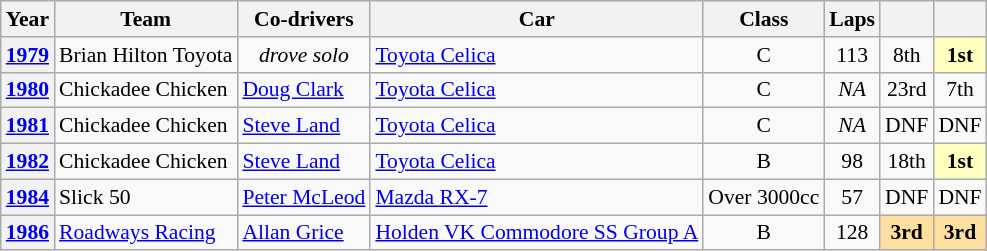<table class="wikitable" style="text-align:center; font-size:90%">
<tr>
<th>Year</th>
<th>Team</th>
<th>Co-drivers</th>
<th>Car</th>
<th>Class</th>
<th>Laps</th>
<th></th>
<th></th>
</tr>
<tr>
<th><a href='#'>1979</a></th>
<td align="left"> Brian Hilton Toyota</td>
<td><em>drove solo</em></td>
<td align="left"><a href='#'>Toyota Celica</a></td>
<td>C</td>
<td>113</td>
<td>8th</td>
<td style="background:#ffffbf;"><strong>1st</strong></td>
</tr>
<tr>
<th><a href='#'>1980</a></th>
<td align="left"> Chickadee Chicken</td>
<td align="left"> <a href='#'>Doug Clark</a></td>
<td align="left"><a href='#'>Toyota Celica</a></td>
<td>C</td>
<td><em>NA</em></td>
<td>23rd</td>
<td>7th</td>
</tr>
<tr>
<th><a href='#'>1981</a></th>
<td align="left"> Chickadee Chicken</td>
<td align="left"> <a href='#'>Steve Land</a></td>
<td align="left"><a href='#'>Toyota Celica</a></td>
<td>C</td>
<td><em>NA</em></td>
<td>DNF</td>
<td>DNF</td>
</tr>
<tr>
<th><a href='#'>1982</a></th>
<td align="left"> Chickadee Chicken</td>
<td align="left"> <a href='#'>Steve Land</a></td>
<td align="left"><a href='#'>Toyota Celica</a></td>
<td>B</td>
<td>98</td>
<td>18th</td>
<td style="background:#ffffbf;"><strong>1st</strong></td>
</tr>
<tr>
<th><a href='#'>1984</a></th>
<td align="left"> Slick 50</td>
<td align="left"> <a href='#'>Peter McLeod</a></td>
<td align="left"><a href='#'>Mazda RX-7</a></td>
<td>Over 3000cc</td>
<td>57</td>
<td>DNF</td>
<td>DNF</td>
</tr>
<tr>
<th><a href='#'>1986</a></th>
<td align="left"> <a href='#'>Roadways Racing</a></td>
<td align="left"> <a href='#'>Allan Grice</a></td>
<td align="left"><a href='#'>Holden VK Commodore SS Group A</a></td>
<td>B</td>
<td>128</td>
<td style="background:#ffdf9f;"><strong>3rd</strong></td>
<td style="background:#ffdf9f;"><strong>3rd</strong></td>
</tr>
</table>
